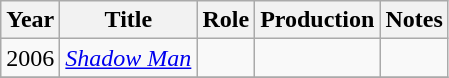<table class="wikitable">
<tr>
<th>Year</th>
<th>Title</th>
<th>Role</th>
<th>Production</th>
<th>Notes</th>
</tr>
<tr>
<td>2006</td>
<td><em><a href='#'>Shadow Man</a></em></td>
<td></td>
<td></td>
<td></td>
</tr>
<tr>
</tr>
</table>
